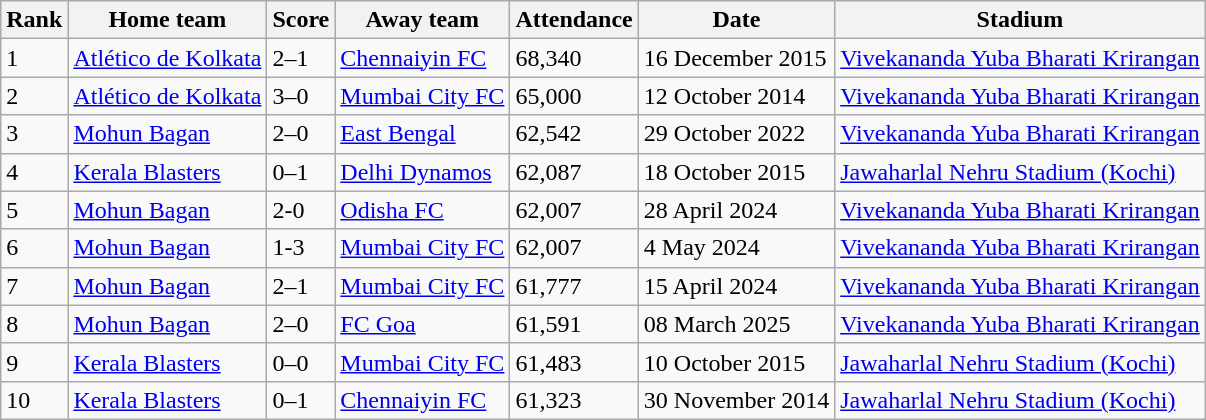<table class="wikitable">
<tr>
<th>Rank</th>
<th>Home team</th>
<th>Score</th>
<th>Away team</th>
<th>Attendance</th>
<th>Date</th>
<th>Stadium</th>
</tr>
<tr>
<td>1</td>
<td><a href='#'>Atlético de Kolkata</a></td>
<td>2–1</td>
<td><a href='#'>Chennaiyin FC</a></td>
<td>68,340</td>
<td>16 December 2015</td>
<td><a href='#'>Vivekananda Yuba Bharati Krirangan</a></td>
</tr>
<tr>
<td>2</td>
<td><a href='#'>Atlético de Kolkata</a></td>
<td>3–0</td>
<td><a href='#'>Mumbai City FC</a></td>
<td>65,000</td>
<td>12 October 2014</td>
<td><a href='#'>Vivekananda Yuba Bharati Krirangan</a></td>
</tr>
<tr>
<td>3</td>
<td><a href='#'>Mohun Bagan</a></td>
<td>2–0</td>
<td><a href='#'>East Bengal</a></td>
<td>62,542</td>
<td>29 October 2022</td>
<td><a href='#'>Vivekananda Yuba Bharati Krirangan</a></td>
</tr>
<tr>
<td>4</td>
<td><a href='#'>Kerala Blasters</a></td>
<td>0–1</td>
<td><a href='#'>Delhi Dynamos</a></td>
<td>62,087</td>
<td>18 October 2015</td>
<td><a href='#'>Jawaharlal Nehru Stadium (Kochi)</a></td>
</tr>
<tr>
<td>5</td>
<td><a href='#'>Mohun Bagan</a></td>
<td>2-0</td>
<td><a href='#'>Odisha FC</a></td>
<td>62,007</td>
<td>28 April 2024</td>
<td><a href='#'>Vivekananda Yuba Bharati Krirangan</a></td>
</tr>
<tr>
<td>6</td>
<td><a href='#'>Mohun Bagan</a></td>
<td>1-3</td>
<td><a href='#'>Mumbai City FC</a></td>
<td>62,007</td>
<td>4 May 2024</td>
<td><a href='#'>Vivekananda Yuba Bharati Krirangan</a></td>
</tr>
<tr>
<td>7</td>
<td><a href='#'> Mohun Bagan</a></td>
<td>2–1</td>
<td><a href='#'>Mumbai City FC</a></td>
<td>61,777</td>
<td>15 April 2024</td>
<td><a href='#'>Vivekananda Yuba Bharati Krirangan</a></td>
</tr>
<tr>
<td>8</td>
<td><a href='#'> Mohun Bagan</a></td>
<td>2–0</td>
<td><a href='#'>FC Goa</a></td>
<td>61,591</td>
<td>08 March 2025</td>
<td><a href='#'>Vivekananda Yuba Bharati Krirangan</a></td>
</tr>
<tr>
<td>9</td>
<td><a href='#'>Kerala Blasters</a></td>
<td>0–0</td>
<td><a href='#'>Mumbai City FC</a></td>
<td>61,483</td>
<td>10 October 2015</td>
<td><a href='#'>Jawaharlal Nehru Stadium (Kochi)</a></td>
</tr>
<tr>
<td>10</td>
<td><a href='#'>Kerala Blasters</a></td>
<td>0–1</td>
<td><a href='#'>Chennaiyin FC</a></td>
<td>61,323</td>
<td>30 November 2014</td>
<td><a href='#'>Jawaharlal Nehru Stadium (Kochi)</a></td>
</tr>
</table>
